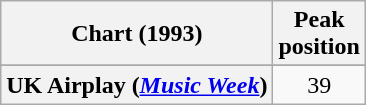<table class="wikitable plainrowheaders">
<tr>
<th scope="col">Chart (1993)</th>
<th scope="col">Peak<br>position</th>
</tr>
<tr>
</tr>
<tr>
</tr>
<tr>
<th scope="row">UK Airplay (<em><a href='#'>Music Week</a></em>)</th>
<td align="center">39</td>
</tr>
</table>
